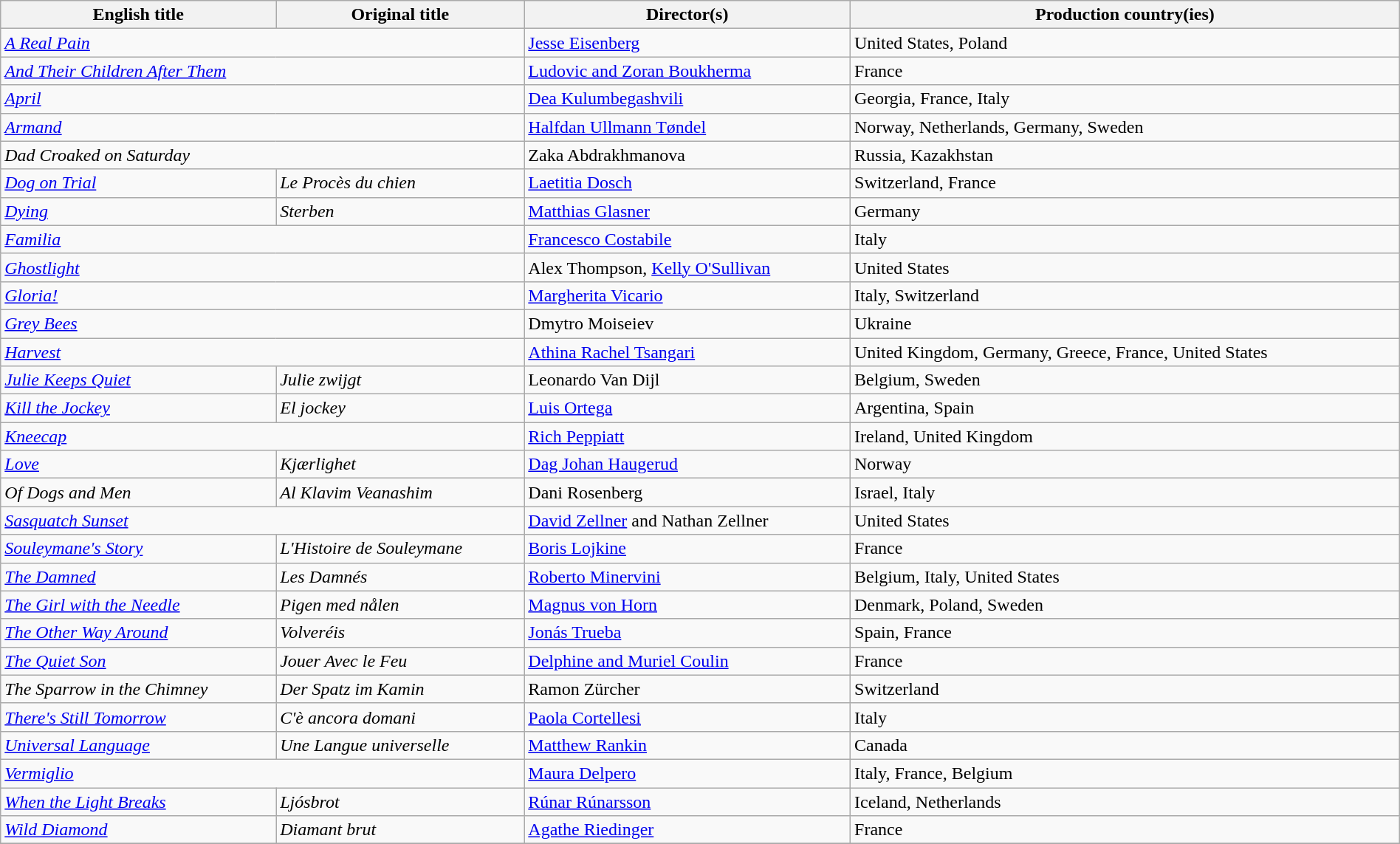<table class="sortable wikitable" style="width:100%; margin-bottom:4px" cellpadding="5">
<tr>
<th scope="col">English title</th>
<th scope="col">Original title</th>
<th scope="col">Director(s)</th>
<th scope="col">Production country(ies)</th>
</tr>
<tr>
<td colspan="2"><em><a href='#'>A Real Pain</a></em></td>
<td><a href='#'>Jesse Eisenberg</a></td>
<td>United States, Poland</td>
</tr>
<tr>
<td colspan="2"><em><a href='#'>And Their Children After Them</a></em></td>
<td><a href='#'>Ludovic and Zoran Boukherma</a></td>
<td>France</td>
</tr>
<tr>
<td colspan="2"><em><a href='#'>April</a></em></td>
<td><a href='#'>Dea Kulumbegashvili</a></td>
<td>Georgia, France, Italy</td>
</tr>
<tr>
<td colspan="2"><em><a href='#'>Armand</a></em></td>
<td><a href='#'>Halfdan Ullmann Tøndel</a></td>
<td>Norway, Netherlands, Germany, Sweden</td>
</tr>
<tr>
<td colspan="2"><em>Dad Croaked on Saturday</em></td>
<td>Zaka Abdrakhmanova</td>
<td>Russia, Kazakhstan</td>
</tr>
<tr>
<td><em><a href='#'>Dog on Trial</a></em></td>
<td><em>Le Procès du chien</em></td>
<td><a href='#'>Laetitia Dosch</a></td>
<td>Switzerland, France</td>
</tr>
<tr>
<td><em><a href='#'>Dying</a></em></td>
<td><em>Sterben</em></td>
<td><a href='#'>Matthias Glasner</a></td>
<td>Germany</td>
</tr>
<tr>
<td colspan="2"><em><a href='#'>Familia</a></em></td>
<td><a href='#'>Francesco Costabile</a></td>
<td>Italy</td>
</tr>
<tr>
<td colspan="2"><em><a href='#'>Ghostlight</a></em></td>
<td>Alex Thompson, <a href='#'>Kelly O'Sullivan</a></td>
<td>United States</td>
</tr>
<tr>
<td colspan=2><em><a href='#'>Gloria!</a></em></td>
<td><a href='#'>Margherita Vicario</a></td>
<td>Italy, Switzerland</td>
</tr>
<tr>
<td colspan=2><em><a href='#'>Grey Bees</a></em></td>
<td>Dmytro Moiseiev</td>
<td>Ukraine</td>
</tr>
<tr>
<td colspan=2><em><a href='#'>Harvest</a></em></td>
<td><a href='#'>Athina Rachel Tsangari</a></td>
<td>United Kingdom, Germany, Greece, France, United States</td>
</tr>
<tr>
<td><em><a href='#'>Julie Keeps Quiet</a></em></td>
<td><em>Julie zwijgt</em></td>
<td>Leonardo Van Dijl</td>
<td>Belgium, Sweden</td>
</tr>
<tr>
<td><em><a href='#'>Kill the Jockey</a></em></td>
<td><em>El jockey</em></td>
<td><a href='#'>Luis Ortega</a></td>
<td>Argentina, Spain</td>
</tr>
<tr>
<td colspan=2><em><a href='#'>Kneecap</a></em></td>
<td><a href='#'>Rich Peppiatt</a></td>
<td>Ireland, United Kingdom</td>
</tr>
<tr>
<td><em><a href='#'>Love</a></em></td>
<td><em>Kjærlighet</em></td>
<td><a href='#'>Dag Johan Haugerud</a></td>
<td>Norway</td>
</tr>
<tr>
<td><em>Of Dogs and Men</em></td>
<td><em>Al Klavim Veanashim</em></td>
<td>Dani Rosenberg</td>
<td>Israel, Italy</td>
</tr>
<tr>
<td colspan="2"><em><a href='#'>Sasquatch Sunset</a></em></td>
<td><a href='#'>David Zellner</a> and Nathan Zellner</td>
<td>United States</td>
</tr>
<tr>
<td><em><a href='#'>Souleymane's Story</a></em></td>
<td><em>L'Histoire de Souleymane</em></td>
<td><a href='#'>Boris Lojkine</a></td>
<td>France</td>
</tr>
<tr>
<td><em><a href='#'>The Damned</a></em></td>
<td><em>Les Damnés</em></td>
<td><a href='#'>Roberto Minervini</a></td>
<td>Belgium, Italy, United States</td>
</tr>
<tr>
<td><em><a href='#'>The Girl with the Needle</a></em></td>
<td><em>Pigen med nålen</em></td>
<td><a href='#'>Magnus von Horn</a></td>
<td>Denmark, Poland, Sweden</td>
</tr>
<tr>
<td><em><a href='#'>The Other Way Around</a></em></td>
<td><em>Volveréis</em></td>
<td><a href='#'>Jonás Trueba</a></td>
<td>Spain, France</td>
</tr>
<tr>
<td><em><a href='#'>The Quiet Son</a></em></td>
<td><em>Jouer Avec le Feu</em></td>
<td><a href='#'>Delphine and Muriel Coulin</a></td>
<td>France</td>
</tr>
<tr>
<td><em>The Sparrow in the Chimney</em></td>
<td><em>Der Spatz im Kamin</em></td>
<td>Ramon Zürcher</td>
<td>Switzerland</td>
</tr>
<tr>
<td><em><a href='#'>There's Still Tomorrow</a></em></td>
<td><em>C'è ancora domani</em></td>
<td><a href='#'>Paola Cortellesi</a></td>
<td>Italy</td>
</tr>
<tr>
<td><em><a href='#'>Universal Language</a></em></td>
<td><em>Une Langue universelle</em></td>
<td><a href='#'>Matthew Rankin</a></td>
<td>Canada</td>
</tr>
<tr>
<td colspan="2"><em><a href='#'>Vermiglio</a></em></td>
<td><a href='#'>Maura Delpero</a></td>
<td>Italy, France, Belgium</td>
</tr>
<tr>
<td><em><a href='#'>When the Light Breaks</a></em></td>
<td><em>Ljósbrot</em></td>
<td><a href='#'>Rúnar Rúnarsson</a></td>
<td>Iceland, Netherlands</td>
</tr>
<tr>
<td><em><a href='#'>Wild Diamond</a></em></td>
<td><em>Diamant brut</em></td>
<td><a href='#'>Agathe Riedinger</a></td>
<td>France</td>
</tr>
<tr>
</tr>
</table>
